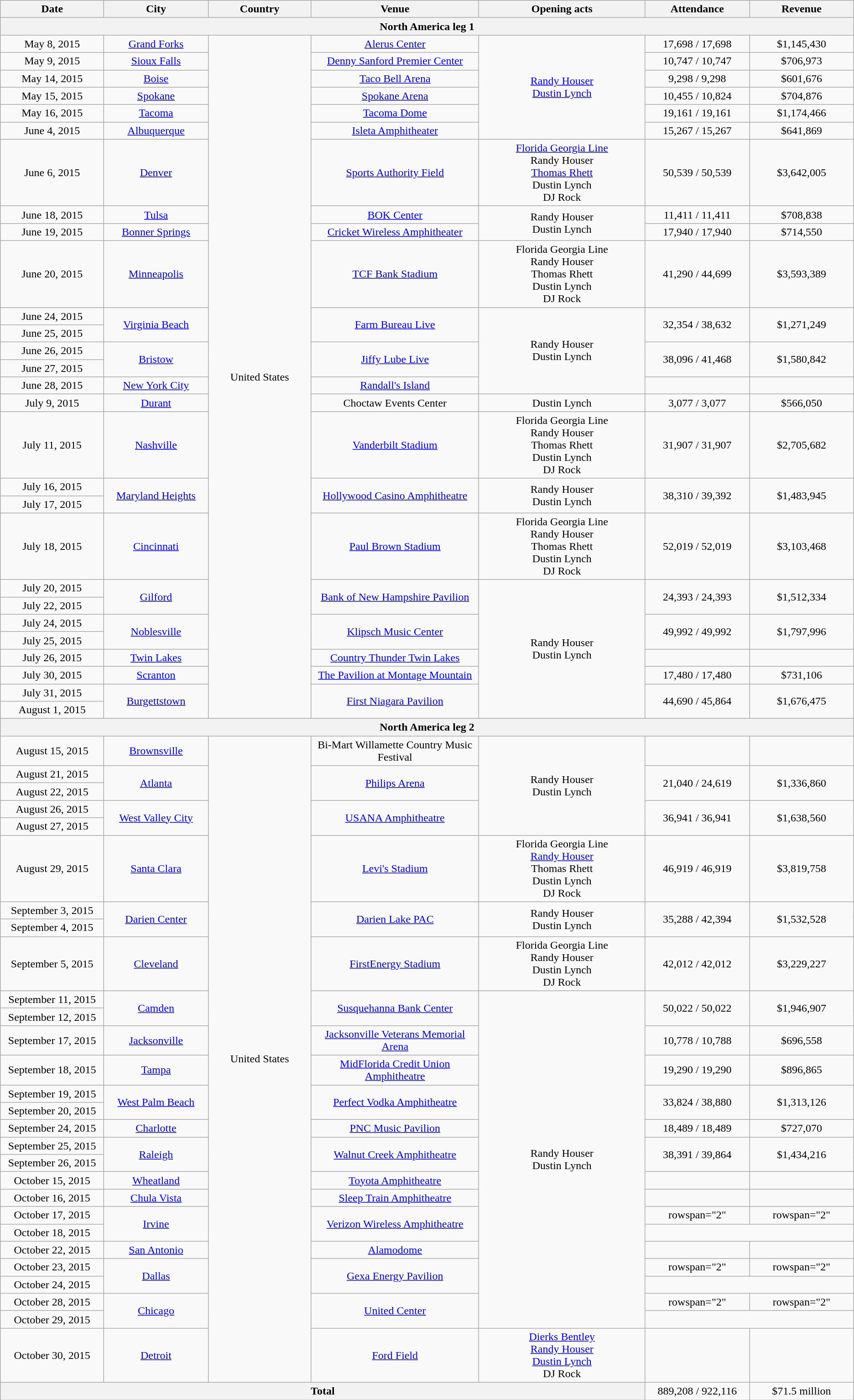<table class="wikitable" style="text-align:center;">
<tr>
<th style="width:150px;">Date</th>
<th style="width:150px;">City</th>
<th style="width:150px;">Country</th>
<th style="width:250px;">Venue</th>
<th style="width:250px;">Opening acts</th>
<th style="width:150px;">Attendance</th>
<th style="width:150px;">Revenue</th>
</tr>
<tr>
<th colspan="7">North America leg 1</th>
</tr>
<tr>
<td>May 8, 2015</td>
<td><a href='#'>Grand Forks</a></td>
<td rowspan="28">United States</td>
<td><a href='#'>Alerus Center</a></td>
<td rowspan="6"><a href='#'>Randy Houser</a><br><a href='#'>Dustin Lynch</a></td>
<td>17,698 / 17,698</td>
<td>$1,145,430</td>
</tr>
<tr>
<td>May 9, 2015</td>
<td><a href='#'>Sioux Falls</a></td>
<td><a href='#'>Denny Sanford Premier Center</a></td>
<td>10,747 / 10,747</td>
<td>$706,973</td>
</tr>
<tr>
<td>May 14, 2015</td>
<td><a href='#'>Boise</a></td>
<td><a href='#'>Taco Bell Arena</a></td>
<td>9,298 / 9,298</td>
<td>$601,676</td>
</tr>
<tr>
<td>May 15, 2015</td>
<td><a href='#'>Spokane</a></td>
<td><a href='#'>Spokane Arena</a></td>
<td>10,455 / 10,824 </td>
<td>$704,876</td>
</tr>
<tr>
<td>May 16, 2015</td>
<td><a href='#'>Tacoma</a></td>
<td><a href='#'>Tacoma Dome</a></td>
<td>19,161 / 19,161</td>
<td>$1,174,466</td>
</tr>
<tr>
<td>June 4, 2015</td>
<td><a href='#'>Albuquerque</a></td>
<td><a href='#'>Isleta Amphitheater</a></td>
<td>15,267 / 15,267</td>
<td>$641,869</td>
</tr>
<tr>
<td>June 6, 2015</td>
<td><a href='#'>Denver</a></td>
<td><a href='#'>Sports Authority Field</a></td>
<td><a href='#'>Florida Georgia Line</a><br>Randy Houser<br><a href='#'>Thomas Rhett</a><br>Dustin Lynch<br>DJ Rock</td>
<td>50,539 / 50,539</td>
<td>$3,642,005</td>
</tr>
<tr>
<td>June 18, 2015</td>
<td><a href='#'>Tulsa</a></td>
<td><a href='#'>BOK Center</a></td>
<td rowspan="2">Randy Houser<br>Dustin Lynch</td>
<td>11,411 / 11,411 </td>
<td>$708,838</td>
</tr>
<tr>
<td>June 19, 2015</td>
<td><a href='#'>Bonner Springs</a></td>
<td><a href='#'>Cricket Wireless Amphitheater</a></td>
<td>17,940 / 17,940</td>
<td>$714,550</td>
</tr>
<tr>
<td>June 20, 2015</td>
<td><a href='#'>Minneapolis</a></td>
<td><a href='#'>TCF Bank Stadium</a></td>
<td>Florida Georgia Line<br>Randy Houser<br>Thomas Rhett<br>Dustin Lynch<br>DJ Rock</td>
<td>41,290 / 44,699</td>
<td>$3,593,389</td>
</tr>
<tr>
<td>June 24, 2015</td>
<td rowspan="2"><a href='#'>Virginia Beach</a></td>
<td rowspan="2"><a href='#'>Farm Bureau Live</a></td>
<td rowspan="5">Randy Houser<br>Dustin Lynch</td>
<td rowspan="2">32,354 / 38,632</td>
<td rowspan="2">$1,271,249</td>
</tr>
<tr>
<td>June 25, 2015</td>
</tr>
<tr>
<td>June 26, 2015</td>
<td rowspan="2"><a href='#'>Bristow</a></td>
<td rowspan="2"><a href='#'>Jiffy Lube Live</a></td>
<td rowspan="2">38,096 / 41,468</td>
<td rowspan="2">$1,580,842</td>
</tr>
<tr>
<td>June 27, 2015</td>
</tr>
<tr>
<td>June 28, 2015</td>
<td><a href='#'>New York City</a></td>
<td><a href='#'>Randall's Island</a></td>
<td></td>
<td></td>
</tr>
<tr>
<td>July 9, 2015</td>
<td><a href='#'>Durant</a></td>
<td>Choctaw Events Center</td>
<td>Dustin Lynch</td>
<td>3,077 / 3,077</td>
<td>$566,050</td>
</tr>
<tr>
<td>July 11, 2015 </td>
<td><a href='#'>Nashville</a></td>
<td><a href='#'>Vanderbilt Stadium</a></td>
<td>Florida Georgia Line<br>Randy Houser<br>Thomas Rhett<br>Dustin Lynch<br>DJ Rock</td>
<td>31,907 / 31,907</td>
<td>$2,705,682</td>
</tr>
<tr>
<td>July 16, 2015</td>
<td rowspan="2"><a href='#'>Maryland Heights</a></td>
<td rowspan="2"><a href='#'>Hollywood Casino Amphitheatre</a></td>
<td rowspan="2">Randy Houser<br>Dustin Lynch</td>
<td rowspan="2">38,310 / 39,392</td>
<td rowspan="2">$1,483,945</td>
</tr>
<tr>
<td>July 17, 2015</td>
</tr>
<tr>
<td>July 18, 2015</td>
<td><a href='#'>Cincinnati</a></td>
<td><a href='#'>Paul Brown Stadium</a></td>
<td>Florida Georgia Line<br>Randy Houser<br>Thomas Rhett<br>Dustin Lynch<br>DJ Rock</td>
<td>52,019 / 52,019</td>
<td>$3,103,468</td>
</tr>
<tr>
<td>July 20, 2015</td>
<td rowspan="2"><a href='#'>Gilford</a></td>
<td rowspan="2"><a href='#'>Bank of New Hampshire Pavilion</a></td>
<td rowspan="8">Randy Houser<br>Dustin Lynch</td>
<td rowspan="2">24,393 / 24,393</td>
<td rowspan="2">$1,512,334</td>
</tr>
<tr>
<td>July 22, 2015</td>
</tr>
<tr>
<td>July 24, 2015</td>
<td rowspan="2"><a href='#'>Noblesville</a></td>
<td rowspan="2"><a href='#'>Klipsch Music Center</a></td>
<td rowspan="2">49,992 / 49,992</td>
<td rowspan="2">$1,797,996</td>
</tr>
<tr>
<td>July 25, 2015</td>
</tr>
<tr>
<td>July 26, 2015</td>
<td><a href='#'>Twin Lakes</a></td>
<td><a href='#'>Country Thunder Twin Lakes</a></td>
<td></td>
<td></td>
</tr>
<tr>
<td>July 30, 2015</td>
<td><a href='#'>Scranton</a></td>
<td><a href='#'>The Pavilion at Montage Mountain</a></td>
<td>17,480 / 17,480</td>
<td>$731,106</td>
</tr>
<tr>
<td>July 31, 2015</td>
<td rowspan="2"><a href='#'>Burgettstown</a></td>
<td rowspan="2"><a href='#'>First Niagara Pavilion</a></td>
<td rowspan="2">44,690 / 45,864</td>
<td rowspan="2">$1,676,475</td>
</tr>
<tr>
<td>August 1, 2015</td>
</tr>
<tr>
<th colspan="7">North America leg 2</th>
</tr>
<tr>
<td>August 15, 2015</td>
<td><a href='#'>Brownsville</a></td>
<td rowspan="28">United States</td>
<td>Bi-Mart Willamette Country Music Festival</td>
<td rowspan="5">Randy Houser<br>Dustin Lynch</td>
<td></td>
<td></td>
</tr>
<tr>
<td>August 21, 2015</td>
<td rowspan="2"><a href='#'>Atlanta</a></td>
<td rowspan="2"><a href='#'>Philips Arena</a></td>
<td rowspan="2">21,040 / 24,619</td>
<td rowspan="2">$1,336,860</td>
</tr>
<tr>
<td>August 22, 2015</td>
</tr>
<tr>
<td>August 26, 2015</td>
<td rowspan="2"><a href='#'>West Valley City</a></td>
<td rowspan="2"><a href='#'>USANA Amphitheatre</a></td>
<td rowspan="2">36,941 / 36,941</td>
<td rowspan="2">$1,638,560</td>
</tr>
<tr>
<td>August 27, 2015</td>
</tr>
<tr>
<td>August 29, 2015</td>
<td><a href='#'>Santa Clara</a></td>
<td><a href='#'>Levi's Stadium</a></td>
<td>Florida Georgia Line<br><a href='#'>Randy Houser</a><br>Thomas Rhett<br>Dustin Lynch<br>DJ Rock</td>
<td>46,919 / 46,919</td>
<td>$3,819,758</td>
</tr>
<tr>
<td>September 3, 2015</td>
<td rowspan="2"><a href='#'>Darien Center</a></td>
<td rowspan="2"><a href='#'>Darien Lake PAC</a></td>
<td rowspan="2">Randy Houser<br>Dustin Lynch</td>
<td rowspan="2">35,288 / 42,394</td>
<td rowspan="2">$1,532,528</td>
</tr>
<tr>
<td>September 4, 2015</td>
</tr>
<tr>
<td>September 5, 2015</td>
<td><a href='#'>Cleveland</a></td>
<td><a href='#'>FirstEnergy Stadium</a></td>
<td>Florida Georgia Line<br>Randy Houser<br>Dustin Lynch<br>DJ Rock</td>
<td>42,012 / 42,012</td>
<td>$3,229,227</td>
</tr>
<tr>
<td>September 11, 2015</td>
<td rowspan="2"><a href='#'>Camden</a></td>
<td rowspan="2"><a href='#'>Susquehanna Bank Center</a></td>
<td rowspan="18">Randy Houser<br>Dustin Lynch</td>
<td rowspan="2">50,022 / 50,022</td>
<td rowspan="2">$1,946,907</td>
</tr>
<tr>
<td>September 12, 2015</td>
</tr>
<tr>
<td>September 17, 2015</td>
<td><a href='#'>Jacksonville</a></td>
<td><a href='#'>Jacksonville Veterans Memorial Arena</a></td>
<td>10,778 / 10,788</td>
<td>$696,558</td>
</tr>
<tr>
<td>September 18, 2015</td>
<td><a href='#'>Tampa</a></td>
<td><a href='#'>MidFlorida Credit Union Amphitheatre</a></td>
<td>19,290 / 19,290</td>
<td>$896,865</td>
</tr>
<tr>
<td>September 19, 2015</td>
<td rowspan="2"><a href='#'>West Palm Beach</a></td>
<td rowspan="2"><a href='#'>Perfect Vodka Amphitheatre</a></td>
<td rowspan="2">33,824 / 38,880</td>
<td rowspan="2">$1,313,126</td>
</tr>
<tr>
<td>September 20, 2015</td>
</tr>
<tr>
<td>September 24, 2015</td>
<td><a href='#'>Charlotte</a></td>
<td><a href='#'>PNC Music Pavilion</a></td>
<td>18,489 / 18,489</td>
<td>$727,070</td>
</tr>
<tr>
<td>September 25, 2015</td>
<td rowspan="2"><a href='#'>Raleigh</a></td>
<td rowspan="2"><a href='#'>Walnut Creek Amphitheatre</a></td>
<td rowspan="2">38,391 / 39,864</td>
<td rowspan="2">$1,434,216</td>
</tr>
<tr>
<td>September 26, 2015</td>
</tr>
<tr>
<td>October 15, 2015</td>
<td><a href='#'>Wheatland</a></td>
<td><a href='#'>Toyota Amphitheatre</a></td>
<td></td>
<td></td>
</tr>
<tr>
<td>October 16, 2015</td>
<td><a href='#'>Chula Vista</a></td>
<td><a href='#'>Sleep Train Amphitheatre</a></td>
<td></td>
<td></td>
</tr>
<tr>
<td>October 17, 2015</td>
<td rowspan="2"><a href='#'>Irvine</a></td>
<td rowspan="2"><a href='#'>Verizon Wireless Amphitheatre</a></td>
<td>rowspan="2" </td>
<td>rowspan="2" </td>
</tr>
<tr>
<td>October 18, 2015</td>
</tr>
<tr>
<td>October 22, 2015</td>
<td><a href='#'>San Antonio</a></td>
<td><a href='#'>Alamodome</a></td>
<td></td>
<td></td>
</tr>
<tr>
<td>October 23, 2015</td>
<td rowspan="2"><a href='#'>Dallas</a></td>
<td rowspan="2"><a href='#'>Gexa Energy Pavilion</a></td>
<td>rowspan="2" </td>
<td>rowspan="2" </td>
</tr>
<tr>
<td>October 24, 2015</td>
</tr>
<tr>
<td>October 28, 2015</td>
<td rowspan="2"><a href='#'>Chicago</a></td>
<td rowspan="2"><a href='#'>United Center</a></td>
<td>rowspan="2" </td>
<td>rowspan="2" </td>
</tr>
<tr>
<td>October 29, 2015</td>
</tr>
<tr>
<td>October 30, 2015</td>
<td><a href='#'>Detroit</a></td>
<td><a href='#'>Ford Field</a></td>
<td><a href='#'>Dierks Bentley</a><br><a href='#'>Randy Houser</a><br><a href='#'>Dustin Lynch</a><br>DJ Rock</td>
<td></td>
<td></td>
</tr>
<tr>
<th colspan="5">Total</th>
<td>889,208 / 922,116</td>
<td>$71.5 million</td>
</tr>
</table>
